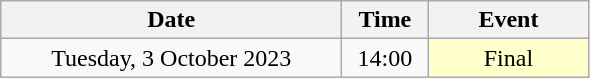<table class = "wikitable" style="text-align:center;">
<tr>
<th width=220>Date</th>
<th width=50>Time</th>
<th width=100>Event</th>
</tr>
<tr>
<td>Tuesday, 3 October 2023</td>
<td>14:00</td>
<td bgcolor=ffffcc>Final</td>
</tr>
</table>
